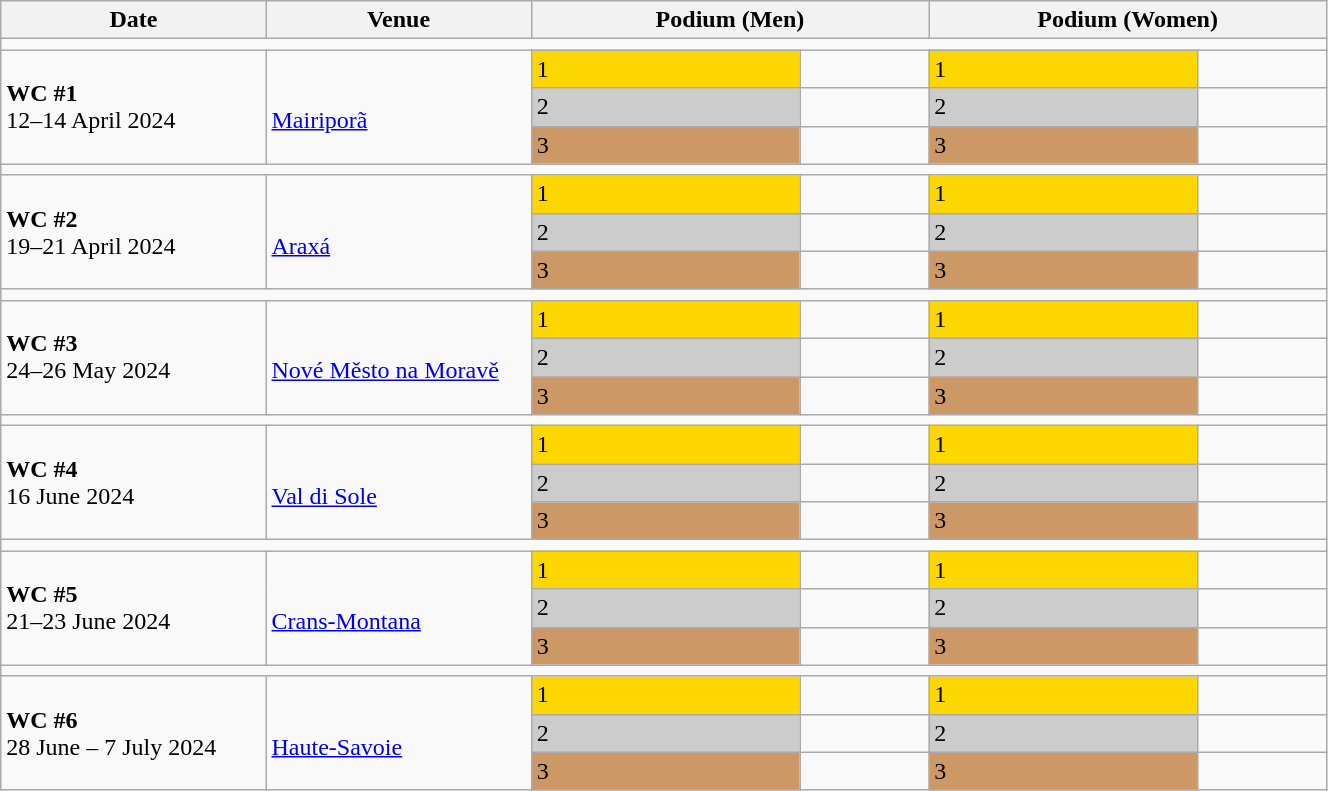<table class="wikitable" width=70%>
<tr>
<th>Date</th>
<th width=20%>Venue</th>
<th colspan=2 width=30%>Podium (Men)</th>
<th colspan=2 width=30%>Podium (Women)</th>
</tr>
<tr>
<td colspan=6></td>
</tr>
<tr>
<td rowspan=3><strong>WC #1</strong> <br> 12–14 April 2024</td>
<td rowspan=3><br><a href='#'>Mairiporã</a></td>
<td bgcolor=FFD700>1</td>
<td></td>
<td bgcolor=FFD700>1</td>
<td></td>
</tr>
<tr>
<td bgcolor=CCCCCC>2</td>
<td></td>
<td bgcolor=CCCCCC>2</td>
<td></td>
</tr>
<tr>
<td bgcolor=CC9966>3</td>
<td></td>
<td bgcolor=CC9966>3</td>
<td></td>
</tr>
<tr>
<td colspan=6></td>
</tr>
<tr>
<td rowspan=3><strong>WC #2</strong> <br> 19–21 April 2024</td>
<td rowspan=3><br><a href='#'>Araxá</a></td>
<td bgcolor=FFD700>1</td>
<td></td>
<td bgcolor=FFD700>1</td>
<td></td>
</tr>
<tr>
<td bgcolor=CCCCCC>2</td>
<td></td>
<td bgcolor=CCCCCC>2</td>
<td></td>
</tr>
<tr>
<td bgcolor=CC9966>3</td>
<td></td>
<td bgcolor=CC9966>3</td>
<td></td>
</tr>
<tr>
<td colspan=6></td>
</tr>
<tr>
<td rowspan=3><strong>WC #3</strong> <br> 24–26 May 2024</td>
<td rowspan=3><br><a href='#'>Nové Město na Moravě</a></td>
<td bgcolor=FFD700>1</td>
<td></td>
<td bgcolor=FFD700>1</td>
<td></td>
</tr>
<tr>
<td bgcolor=CCCCCC>2</td>
<td></td>
<td bgcolor=CCCCCC>2</td>
<td></td>
</tr>
<tr>
<td bgcolor=CC9966>3</td>
<td></td>
<td bgcolor=CC9966>3</td>
<td></td>
</tr>
<tr>
<td colspan=6></td>
</tr>
<tr>
<td rowspan=3><strong>WC #4</strong> <br> 16 June 2024</td>
<td rowspan=3><br><a href='#'>Val di Sole</a></td>
<td bgcolor=FFD700>1</td>
<td></td>
<td bgcolor=FFD700>1</td>
<td></td>
</tr>
<tr>
<td bgcolor=CCCCCC>2</td>
<td></td>
<td bgcolor=CCCCCC>2</td>
<td></td>
</tr>
<tr>
<td bgcolor=CC9966>3</td>
<td></td>
<td bgcolor=CC9966>3</td>
<td></td>
</tr>
<tr>
<td colspan=6></td>
</tr>
<tr>
<td rowspan=3><strong>WC #5</strong> <br> 21–23 June 2024</td>
<td rowspan=3><br><a href='#'>Crans-Montana</a></td>
<td bgcolor=FFD700>1</td>
<td></td>
<td bgcolor=FFD700>1</td>
<td></td>
</tr>
<tr>
<td bgcolor=CCCCCC>2</td>
<td></td>
<td bgcolor=CCCCCC>2</td>
<td></td>
</tr>
<tr>
<td bgcolor=CC9966>3</td>
<td></td>
<td bgcolor=CC9966>3</td>
<td></td>
</tr>
<tr>
<td colspan=6></td>
</tr>
<tr>
<td rowspan=3><strong>WC #6</strong> <br> 28 June – 7 July 2024</td>
<td rowspan=3><br><a href='#'>Haute-Savoie</a></td>
<td bgcolor=FFD700>1</td>
<td></td>
<td bgcolor=FFD700>1</td>
<td></td>
</tr>
<tr>
<td bgcolor=CCCCCC>2</td>
<td></td>
<td bgcolor=CCCCCC>2</td>
<td></td>
</tr>
<tr>
<td bgcolor=CC9966>3</td>
<td></td>
<td bgcolor=CC9966>3</td>
<td></td>
</tr>
</table>
